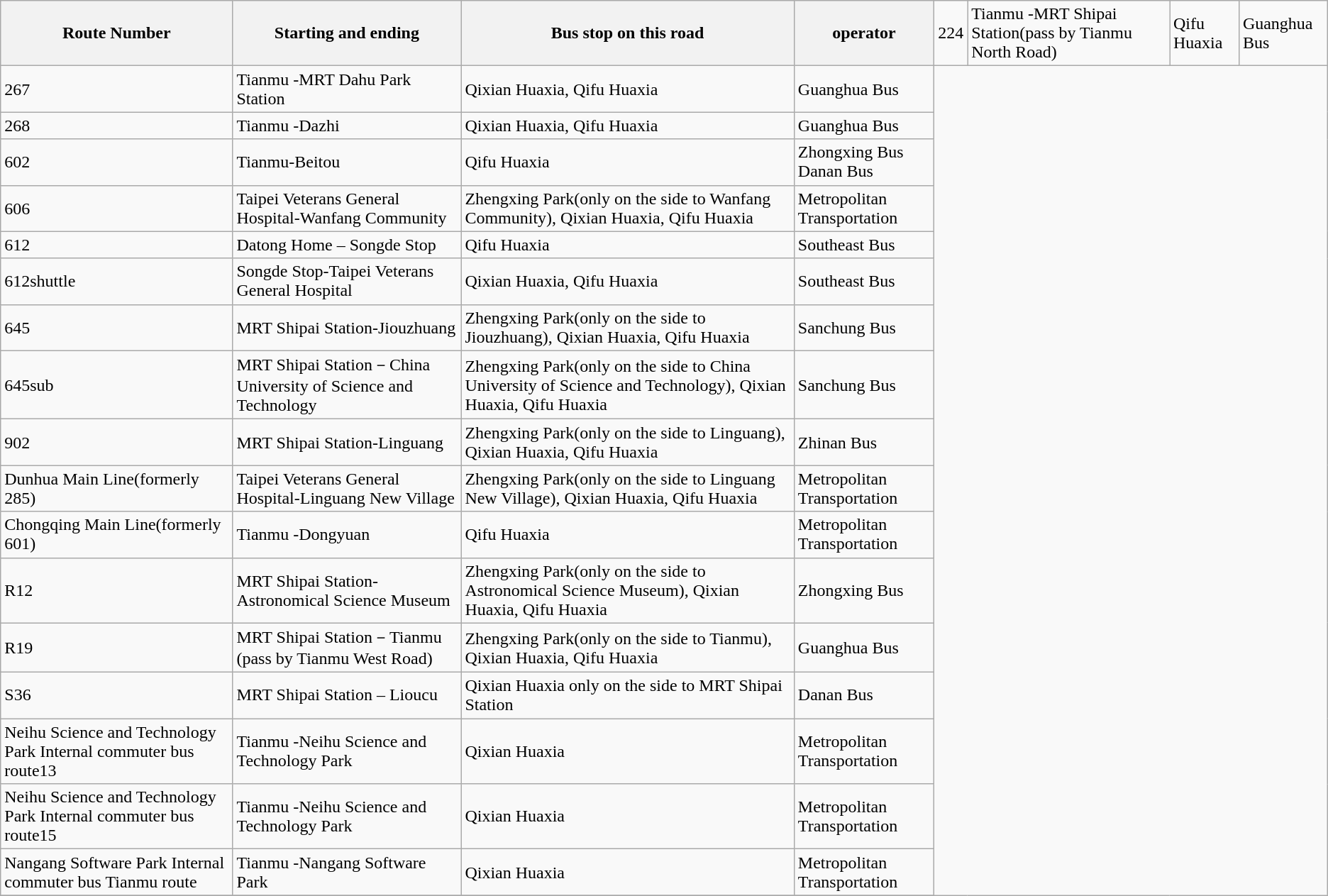<table class="wikitable">
<tr>
<th>Route Number</th>
<th>Starting and ending</th>
<th>Bus stop on this road</th>
<th>operator</th>
<td>224</td>
<td>Tianmu -MRT Shipai Station(pass by Tianmu North Road)</td>
<td>Qifu Huaxia</td>
<td>Guanghua Bus</td>
</tr>
<tr>
<td>267</td>
<td>Tianmu -MRT Dahu Park Station</td>
<td>Qixian Huaxia, Qifu Huaxia</td>
<td>Guanghua Bus</td>
</tr>
<tr>
<td>268</td>
<td>Tianmu -Dazhi</td>
<td>Qixian Huaxia, Qifu Huaxia</td>
<td>Guanghua Bus</td>
</tr>
<tr>
<td>602</td>
<td>Tianmu-Beitou</td>
<td>Qifu Huaxia</td>
<td>Zhongxing Bus<br>Danan Bus</td>
</tr>
<tr>
<td>606</td>
<td>Taipei Veterans General Hospital-Wanfang Community</td>
<td>Zhengxing Park(only on the side to Wanfang Community), Qixian Huaxia, Qifu Huaxia</td>
<td>Metropolitan Transportation</td>
</tr>
<tr>
<td>612</td>
<td>Datong Home – Songde Stop</td>
<td>Qifu Huaxia</td>
<td>Southeast Bus</td>
</tr>
<tr>
<td>612shuttle</td>
<td>Songde Stop-Taipei Veterans General Hospital</td>
<td>Qixian Huaxia, Qifu Huaxia</td>
<td>Southeast Bus</td>
</tr>
<tr>
<td>645</td>
<td>MRT Shipai Station-Jiouzhuang</td>
<td>Zhengxing Park(only on the side to Jiouzhuang), Qixian Huaxia, Qifu Huaxia</td>
<td>Sanchung Bus</td>
</tr>
<tr>
<td>645sub</td>
<td>MRT Shipai Station－China University of Science and Technology</td>
<td>Zhengxing Park(only on the side to China University of Science and Technology), Qixian Huaxia, Qifu Huaxia</td>
<td>Sanchung Bus</td>
</tr>
<tr>
<td>902</td>
<td>MRT Shipai Station-Linguang</td>
<td>Zhengxing Park(only on the side to Linguang), Qixian Huaxia, Qifu Huaxia</td>
<td>Zhinan Bus</td>
</tr>
<tr>
<td>Dunhua Main Line(formerly 285)</td>
<td>Taipei Veterans General Hospital-Linguang New Village</td>
<td>Zhengxing Park(only on the side to Linguang New Village), Qixian Huaxia, Qifu Huaxia</td>
<td>Metropolitan Transportation</td>
</tr>
<tr>
<td>Chongqing Main Line(formerly 601)</td>
<td>Tianmu -Dongyuan</td>
<td>Qifu Huaxia</td>
<td>Metropolitan Transportation</td>
</tr>
<tr>
<td>R12</td>
<td>MRT Shipai Station-Astronomical Science Museum</td>
<td>Zhengxing Park(only on the side to Astronomical Science Museum), Qixian Huaxia, Qifu Huaxia</td>
<td>Zhongxing Bus</td>
</tr>
<tr>
<td>R19</td>
<td>MRT Shipai Station－Tianmu (pass by Tianmu West Road)</td>
<td>Zhengxing Park(only on the side to Tianmu), Qixian Huaxia, Qifu Huaxia</td>
<td>Guanghua Bus</td>
</tr>
<tr>
<td>S36</td>
<td>MRT Shipai Station – Lioucu</td>
<td>Qixian Huaxia only on the side to MRT Shipai Station</td>
<td>Danan Bus</td>
</tr>
<tr>
<td>Neihu Science and Technology Park Internal commuter bus route13</td>
<td>Tianmu -Neihu Science and Technology Park</td>
<td>Qixian Huaxia</td>
<td>Metropolitan Transportation</td>
</tr>
<tr>
<td>Neihu Science and Technology Park Internal commuter bus route15</td>
<td>Tianmu -Neihu Science and Technology Park</td>
<td>Qixian Huaxia</td>
<td>Metropolitan Transportation</td>
</tr>
<tr>
<td>Nangang Software Park Internal commuter bus Tianmu route</td>
<td>Tianmu -Nangang Software Park</td>
<td>Qixian Huaxia</td>
<td>Metropolitan Transportation</td>
</tr>
<tr>
</tr>
</table>
